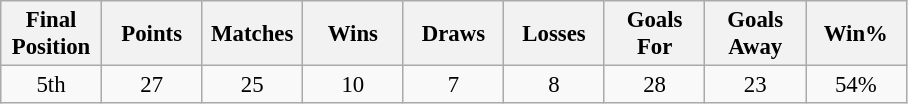<table class="wikitable" style="font-size: 95%; text-align: center;">
<tr>
<th width=60>Final Position</th>
<th width=60>Points</th>
<th width=60>Matches</th>
<th width=60>Wins</th>
<th width=60>Draws</th>
<th width=60>Losses</th>
<th width=60>Goals For</th>
<th width=60>Goals Away</th>
<th width=60>Win%</th>
</tr>
<tr>
<td>5th</td>
<td>27</td>
<td>25</td>
<td>10</td>
<td>7</td>
<td>8</td>
<td>28</td>
<td>23</td>
<td>54%</td>
</tr>
</table>
